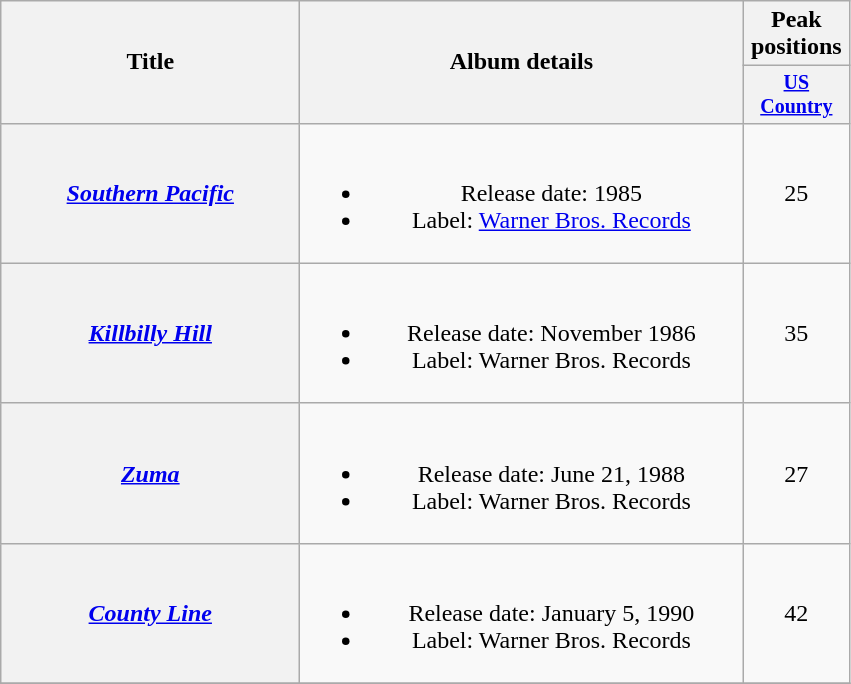<table class="wikitable plainrowheaders" style="text-align:center;">
<tr>
<th rowspan="2" style="width:12em;">Title</th>
<th rowspan="2" style="width:18em;">Album details</th>
<th colspan="1">Peak positions</th>
</tr>
<tr style="font-size:smaller;">
<th width="65"><a href='#'>US Country</a><br></th>
</tr>
<tr>
<th scope="row"><em><a href='#'>Southern Pacific</a></em></th>
<td><br><ul><li>Release date: 1985</li><li>Label: <a href='#'>Warner Bros. Records</a></li></ul></td>
<td>25</td>
</tr>
<tr>
<th scope="row"><em><a href='#'>Killbilly Hill</a></em></th>
<td><br><ul><li>Release date: November 1986</li><li>Label: Warner Bros. Records</li></ul></td>
<td>35</td>
</tr>
<tr>
<th scope="row"><em><a href='#'>Zuma</a></em></th>
<td><br><ul><li>Release date: June 21, 1988</li><li>Label: Warner Bros. Records</li></ul></td>
<td>27</td>
</tr>
<tr>
<th scope="row"><em><a href='#'>County Line</a></em></th>
<td><br><ul><li>Release date: January 5, 1990</li><li>Label: Warner Bros. Records</li></ul></td>
<td>42</td>
</tr>
<tr>
</tr>
</table>
